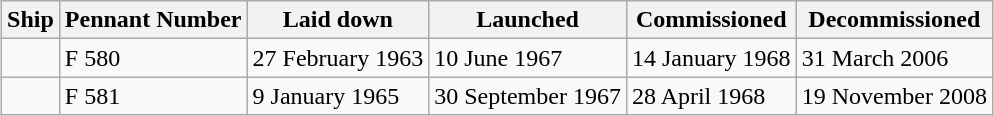<table class="wikitable"  style="margin:1em auto;" border="1">
<tr>
<th>Ship</th>
<th>Pennant Number</th>
<th>Laid down</th>
<th>Launched</th>
<th>Commissioned</th>
<th>Decommissioned</th>
</tr>
<tr>
<td></td>
<td>F 580</td>
<td>27 February 1963</td>
<td>10 June 1967</td>
<td>14 January 1968</td>
<td>31 March 2006</td>
</tr>
<tr>
<td></td>
<td>F 581</td>
<td>9 January 1965</td>
<td>30 September 1967</td>
<td>28 April 1968</td>
<td>19 November 2008</td>
</tr>
</table>
